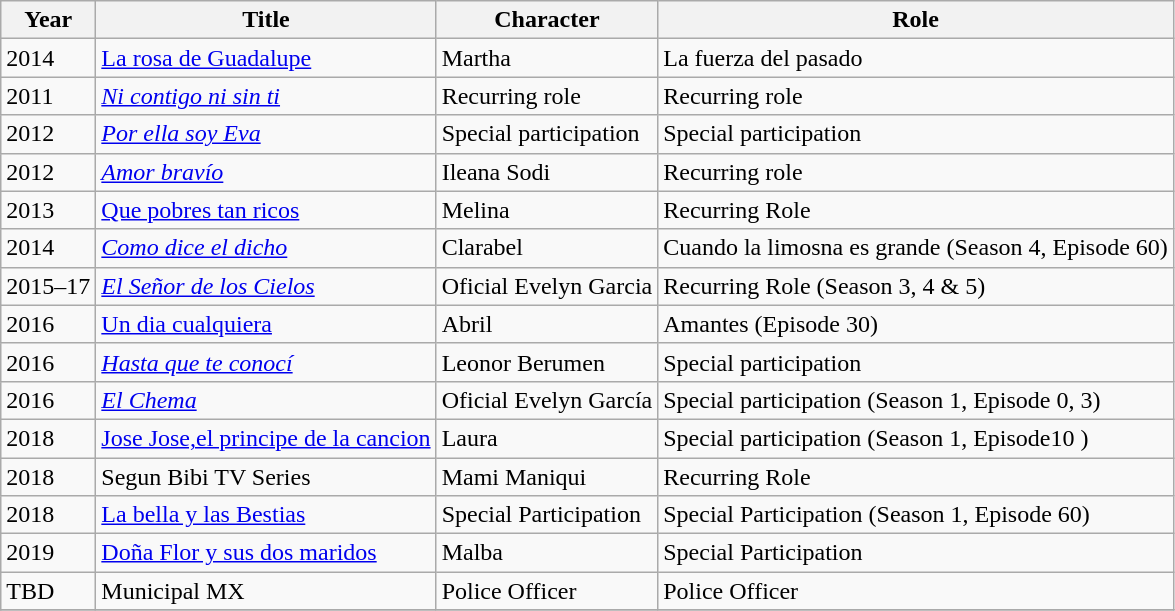<table class="wikitable sortable">
<tr>
<th>Year</th>
<th>Title</th>
<th>Character</th>
<th>Role</th>
</tr>
<tr>
<td>2014</td>
<td><a href='#'>La rosa de Guadalupe</a></td>
<td>Martha</td>
<td>La fuerza del pasado </td>
</tr>
<tr>
<td>2011</td>
<td><em><a href='#'>Ni contigo ni sin ti</a></em></td>
<td>Recurring role</td>
<td>Recurring role</td>
</tr>
<tr>
<td>2012</td>
<td><em><a href='#'>Por ella soy Eva</a></em></td>
<td>Special participation</td>
<td>Special participation</td>
</tr>
<tr>
<td>2012</td>
<td><em><a href='#'>Amor bravío</a></em></td>
<td>Ileana Sodi</td>
<td>Recurring role</td>
</tr>
<tr>
<td>2013</td>
<td><a href='#'>Que pobres tan ricos</a></td>
<td>Melina</td>
<td>Recurring Role</td>
</tr>
<tr>
<td>2014</td>
<td><em><a href='#'>Como dice el dicho</a></em></td>
<td>Clarabel </td>
<td>Cuando la limosna es grande (Season 4, Episode 60)</td>
</tr>
<tr>
<td>2015–17</td>
<td><em><a href='#'>El Señor de los Cielos</a></em></td>
<td>Oficial Evelyn Garcia</td>
<td>Recurring Role (Season 3, 4 & 5) </td>
</tr>
<tr>
<td>2016</td>
<td><a href='#'>Un dia cualquiera</a></td>
<td>Abril</td>
<td>Amantes (Episode 30) </td>
</tr>
<tr>
<td>2016</td>
<td><em><a href='#'>Hasta que te conocí</a></em></td>
<td>Leonor Berumen</td>
<td>Special participation</td>
</tr>
<tr>
<td>2016</td>
<td><em><a href='#'>El Chema</a></em></td>
<td>Oficial Evelyn García</td>
<td>Special participation (Season 1, Episode 0, 3)</td>
</tr>
<tr>
<td>2018</td>
<td><a href='#'>Jose Jose,el principe de la cancion</a></td>
<td>Laura</td>
<td>Special participation (Season 1, Episode10 )</td>
</tr>
<tr>
<td>2018</td>
<td>Segun Bibi TV Series</td>
<td>Mami Maniqui</td>
<td>Recurring Role </td>
</tr>
<tr>
<td>2018</td>
<td><a href='#'>La bella y las Bestias</a></td>
<td>Special Participation</td>
<td>Special Participation (Season 1, Episode 60)</td>
</tr>
<tr>
<td>2019</td>
<td><a href='#'>Doña Flor y sus dos maridos</a></td>
<td>Malba</td>
<td>Special Participation</td>
</tr>
<tr>
<td>TBD</td>
<td>Municipal MX</td>
<td>Police Officer</td>
<td>Police Officer</td>
</tr>
<tr>
</tr>
</table>
